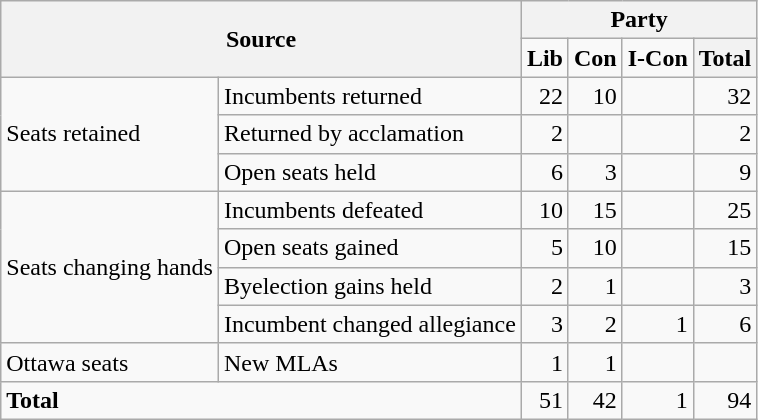<table class="wikitable" style="text-align:right;">
<tr>
<th colspan="2" rowspan="2">Source</th>
<th colspan="4">Party</th>
</tr>
<tr>
<td><strong>Lib</strong></td>
<td><strong>Con</strong></td>
<td><strong>I-Con</strong></td>
<th>Total</th>
</tr>
<tr>
<td rowspan="3" style="text-align:left;">Seats retained</td>
<td style="text-align:left;">Incumbents returned</td>
<td>22</td>
<td>10</td>
<td></td>
<td>32</td>
</tr>
<tr>
<td style="text-align:left;">Returned by acclamation</td>
<td>2</td>
<td></td>
<td></td>
<td>2</td>
</tr>
<tr>
<td style="text-align:left;">Open seats held</td>
<td>6</td>
<td>3</td>
<td></td>
<td>9</td>
</tr>
<tr>
<td rowspan="4" style="text-align:left;">Seats changing hands</td>
<td style="text-align:left;">Incumbents defeated</td>
<td>10</td>
<td>15</td>
<td></td>
<td>25</td>
</tr>
<tr>
<td style="text-align:left;">Open seats gained</td>
<td>5</td>
<td>10</td>
<td></td>
<td>15</td>
</tr>
<tr>
<td style="text-align:left;">Byelection gains held</td>
<td>2</td>
<td>1</td>
<td></td>
<td>3</td>
</tr>
<tr>
<td style="text-align:left;">Incumbent changed allegiance</td>
<td>3</td>
<td>2</td>
<td>1</td>
<td>6</td>
</tr>
<tr>
<td style="text-align:left;">Ottawa seats</td>
<td style="text-align:left;">New MLAs</td>
<td>1</td>
<td>1</td>
<td></td>
<td></td>
</tr>
<tr>
<td colspan="2" style="text-align:left;"><strong>Total</strong></td>
<td>51</td>
<td>42</td>
<td>1</td>
<td>94</td>
</tr>
</table>
